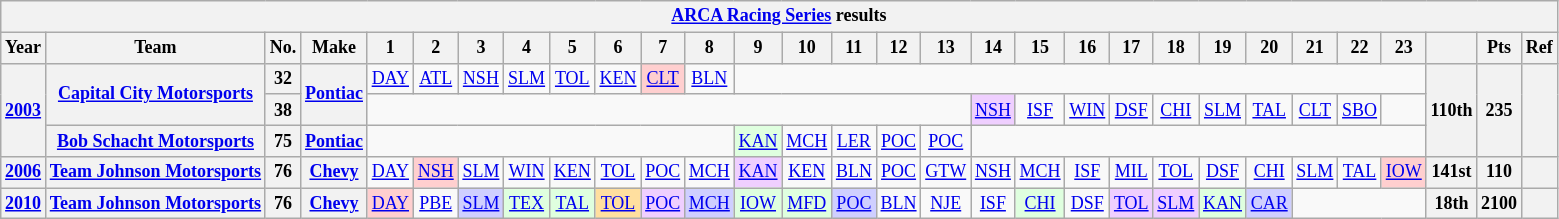<table class="wikitable" style="text-align:center; font-size:75%">
<tr>
<th colspan=30><a href='#'>ARCA Racing Series</a> results</th>
</tr>
<tr>
<th>Year</th>
<th>Team</th>
<th>No.</th>
<th>Make</th>
<th>1</th>
<th>2</th>
<th>3</th>
<th>4</th>
<th>5</th>
<th>6</th>
<th>7</th>
<th>8</th>
<th>9</th>
<th>10</th>
<th>11</th>
<th>12</th>
<th>13</th>
<th>14</th>
<th>15</th>
<th>16</th>
<th>17</th>
<th>18</th>
<th>19</th>
<th>20</th>
<th>21</th>
<th>22</th>
<th>23</th>
<th></th>
<th>Pts</th>
<th>Ref</th>
</tr>
<tr>
<th rowspan=3><a href='#'>2003</a></th>
<th rowspan=2><a href='#'>Capital City Motorsports</a></th>
<th>32</th>
<th rowspan=2><a href='#'>Pontiac</a></th>
<td><a href='#'>DAY</a></td>
<td><a href='#'>ATL</a></td>
<td><a href='#'>NSH</a></td>
<td><a href='#'>SLM</a></td>
<td><a href='#'>TOL</a></td>
<td><a href='#'>KEN</a></td>
<td style="background:#FFCFCF;"><a href='#'>CLT</a><br></td>
<td><a href='#'>BLN</a></td>
<td colspan=15></td>
<th rowspan=3>110th</th>
<th rowspan=3>235</th>
<th rowspan=3></th>
</tr>
<tr>
<th>38</th>
<td colspan=13></td>
<td style="background:#EFCFFF;"><a href='#'>NSH</a><br></td>
<td><a href='#'>ISF</a></td>
<td><a href='#'>WIN</a></td>
<td><a href='#'>DSF</a></td>
<td><a href='#'>CHI</a></td>
<td><a href='#'>SLM</a></td>
<td><a href='#'>TAL</a></td>
<td><a href='#'>CLT</a></td>
<td><a href='#'>SBO</a></td>
<td></td>
</tr>
<tr>
<th><a href='#'>Bob Schacht Motorsports</a></th>
<th>75</th>
<th><a href='#'>Pontiac</a></th>
<td colspan=8></td>
<td style="background:#DFFFDF;"><a href='#'>KAN</a><br></td>
<td><a href='#'>MCH</a></td>
<td><a href='#'>LER</a></td>
<td><a href='#'>POC</a></td>
<td><a href='#'>POC</a></td>
<td colspan=10></td>
</tr>
<tr>
<th><a href='#'>2006</a></th>
<th><a href='#'>Team Johnson Motorsports</a></th>
<th>76</th>
<th><a href='#'>Chevy</a></th>
<td><a href='#'>DAY</a></td>
<td style="background:#FFCFCF;"><a href='#'>NSH</a><br></td>
<td><a href='#'>SLM</a></td>
<td><a href='#'>WIN</a></td>
<td><a href='#'>KEN</a></td>
<td><a href='#'>TOL</a></td>
<td><a href='#'>POC</a></td>
<td><a href='#'>MCH</a></td>
<td style="background:#EFCFFF;"><a href='#'>KAN</a><br></td>
<td><a href='#'>KEN</a></td>
<td><a href='#'>BLN</a></td>
<td><a href='#'>POC</a></td>
<td><a href='#'>GTW</a></td>
<td><a href='#'>NSH</a></td>
<td><a href='#'>MCH</a></td>
<td><a href='#'>ISF</a></td>
<td><a href='#'>MIL</a></td>
<td><a href='#'>TOL</a></td>
<td><a href='#'>DSF</a></td>
<td><a href='#'>CHI</a></td>
<td><a href='#'>SLM</a></td>
<td><a href='#'>TAL</a></td>
<td style="background:#FFCFCF;"><a href='#'>IOW</a><br></td>
<th>141st</th>
<th>110</th>
<th></th>
</tr>
<tr>
<th><a href='#'>2010</a></th>
<th><a href='#'>Team Johnson Motorsports</a></th>
<th>76</th>
<th><a href='#'>Chevy</a></th>
<td style="background:#FFCFCF;"><a href='#'>DAY</a><br></td>
<td><a href='#'>PBE</a></td>
<td style="background:#CFCFFF;"><a href='#'>SLM</a><br></td>
<td style="background:#DFFFDF;"><a href='#'>TEX</a><br></td>
<td style="background:#DFFFDF;"><a href='#'>TAL</a><br></td>
<td style="background:#FFDF9F;"><a href='#'>TOL</a><br></td>
<td style="background:#EFCFFF;"><a href='#'>POC</a><br></td>
<td style="background:#CFCFFF;"><a href='#'>MCH</a><br></td>
<td style="background:#DFFFDF;"><a href='#'>IOW</a><br></td>
<td style="background:#DFFFDF;"><a href='#'>MFD</a><br></td>
<td style="background:#CFCFFF;"><a href='#'>POC</a><br></td>
<td><a href='#'>BLN</a></td>
<td><a href='#'>NJE</a></td>
<td><a href='#'>ISF</a></td>
<td style="background:#DFFFDF;"><a href='#'>CHI</a><br></td>
<td><a href='#'>DSF</a></td>
<td style="background:#EFCFFF;"><a href='#'>TOL</a><br></td>
<td style="background:#EFCFFF;"><a href='#'>SLM</a><br></td>
<td style="background:#DFFFDF;"><a href='#'>KAN</a><br></td>
<td style="background:#CFCFFF;"><a href='#'>CAR</a><br></td>
<td colspan=3></td>
<th>18th</th>
<th>2100</th>
<th></th>
</tr>
</table>
